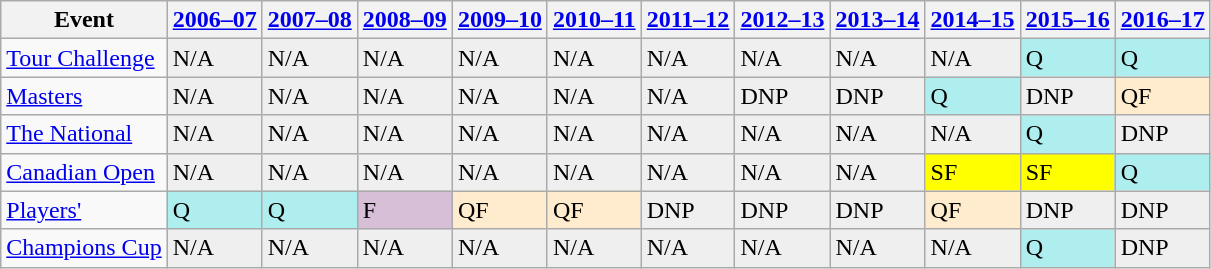<table class="wikitable">
<tr>
<th>Event</th>
<th><a href='#'>2006–07</a></th>
<th><a href='#'>2007–08</a></th>
<th><a href='#'>2008–09</a></th>
<th><a href='#'>2009–10</a></th>
<th><a href='#'>2010–11</a></th>
<th><a href='#'>2011–12</a></th>
<th><a href='#'>2012–13</a></th>
<th><a href='#'>2013–14</a></th>
<th><a href='#'>2014–15</a></th>
<th><a href='#'>2015–16</a></th>
<th><a href='#'>2016–17</a></th>
</tr>
<tr>
<td><a href='#'>Tour Challenge</a></td>
<td style="background:#EFEFEF;">N/A</td>
<td style="background:#EFEFEF;">N/A</td>
<td style="background:#EFEFEF;">N/A</td>
<td style="background:#EFEFEF;">N/A</td>
<td style="background:#EFEFEF;">N/A</td>
<td style="background:#EFEFEF;">N/A</td>
<td style="background:#EFEFEF;">N/A</td>
<td style="background:#EFEFEF;">N/A</td>
<td style="background:#EFEFEF;">N/A</td>
<td style="background:#afeeee;">Q</td>
<td style="background:#afeeee;">Q</td>
</tr>
<tr>
<td><a href='#'>Masters</a></td>
<td style="background:#EFEFEF;">N/A</td>
<td style="background:#EFEFEF;">N/A</td>
<td style="background:#EFEFEF;">N/A</td>
<td style="background:#EFEFEF;">N/A</td>
<td style="background:#EFEFEF;">N/A</td>
<td style="background:#EFEFEF;">N/A</td>
<td style="background:#EFEFEF;">DNP</td>
<td style="background:#EFEFEF;">DNP</td>
<td style="background:#afeeee;">Q</td>
<td style="background:#EFEFEF;">DNP</td>
<td style="background:#ffebcd;">QF</td>
</tr>
<tr>
<td><a href='#'>The National</a></td>
<td style="background:#EFEFEF;">N/A</td>
<td style="background:#EFEFEF;">N/A</td>
<td style="background:#EFEFEF;">N/A</td>
<td style="background:#EFEFEF;">N/A</td>
<td style="background:#EFEFEF;">N/A</td>
<td style="background:#EFEFEF;">N/A</td>
<td style="background:#EFEFEF;">N/A</td>
<td style="background:#EFEFEF;">N/A</td>
<td style="background:#EFEFEF;">N/A</td>
<td style="background:#afeeee;">Q</td>
<td style="background:#EFEFEF;">DNP</td>
</tr>
<tr>
<td><a href='#'>Canadian Open</a></td>
<td style="background:#EFEFEF;">N/A</td>
<td style="background:#EFEFEF;">N/A</td>
<td style="background:#EFEFEF;">N/A</td>
<td style="background:#EFEFEF;">N/A</td>
<td style="background:#EFEFEF;">N/A</td>
<td style="background:#EFEFEF;">N/A</td>
<td style="background:#EFEFEF;">N/A</td>
<td style="background:#EFEFEF;">N/A</td>
<td style="background:yellow;">SF</td>
<td style="background:yellow;">SF</td>
<td style="background:#afeeee;">Q</td>
</tr>
<tr>
<td><a href='#'>Players'</a></td>
<td style="background:#afeeee;">Q</td>
<td style="background:#afeeee;">Q</td>
<td style="background:thistle;">F</td>
<td style="background:#ffebcd;">QF</td>
<td style="background:#ffebcd;">QF</td>
<td style="background:#EFEFEF;">DNP</td>
<td style="background:#EFEFEF;">DNP</td>
<td style="background:#EFEFEF;">DNP</td>
<td style="background:#ffebcd;">QF</td>
<td style="background:#EFEFEF;">DNP</td>
<td style="background:#EFEFEF;">DNP</td>
</tr>
<tr>
<td><a href='#'>Champions Cup</a></td>
<td style="background:#EFEFEF;">N/A</td>
<td style="background:#EFEFEF;">N/A</td>
<td style="background:#EFEFEF;">N/A</td>
<td style="background:#EFEFEF;">N/A</td>
<td style="background:#EFEFEF;">N/A</td>
<td style="background:#EFEFEF;">N/A</td>
<td style="background:#EFEFEF;">N/A</td>
<td style="background:#EFEFEF;">N/A</td>
<td style="background:#EFEFEF;">N/A</td>
<td style="background:#afeeee;">Q</td>
<td style="background:#EFEFEF;">DNP</td>
</tr>
</table>
